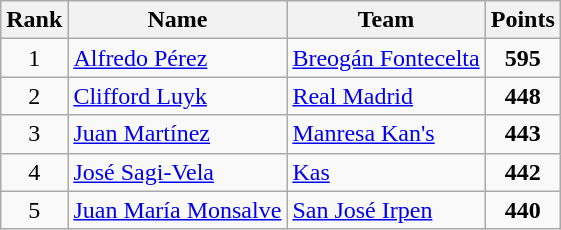<table class="wikitable" style="text-align: center;">
<tr>
<th>Rank</th>
<th>Name</th>
<th>Team</th>
<th>Points</th>
</tr>
<tr>
<td>1</td>
<td style="text-align:left;"> <a href='#'>Alfredo Pérez</a></td>
<td style="text-align:left;"><a href='#'>Breogán Fontecelta</a></td>
<td><strong>595</strong></td>
</tr>
<tr>
<td>2</td>
<td style="text-align:left;"> <a href='#'>Clifford Luyk</a></td>
<td style="text-align:left;"><a href='#'>Real Madrid</a></td>
<td><strong>448</strong></td>
</tr>
<tr>
<td>3</td>
<td style="text-align:left;"> <a href='#'>Juan Martínez</a></td>
<td style="text-align:left;"><a href='#'>Manresa Kan's</a></td>
<td><strong>443</strong></td>
</tr>
<tr>
<td>4</td>
<td style="text-align:left;"> <a href='#'>José Sagi-Vela</a></td>
<td style="text-align:left;"><a href='#'>Kas</a></td>
<td><strong>442</strong></td>
</tr>
<tr>
<td>5</td>
<td style="text-align:left;"> <a href='#'>Juan María Monsalve</a></td>
<td style="text-align:left;"><a href='#'>San José Irpen</a></td>
<td><strong>440</strong></td>
</tr>
</table>
